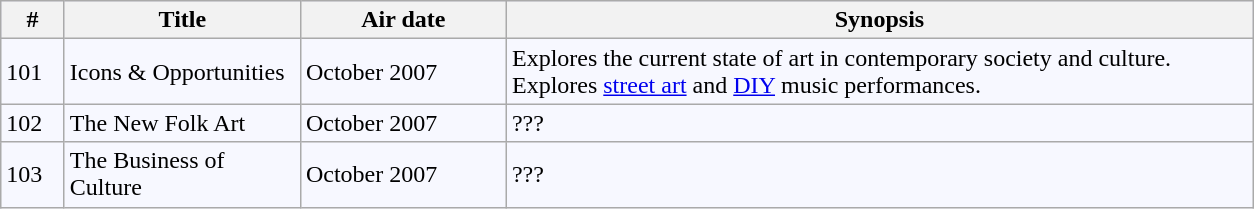<table class="wikitable" style="border:1px; background-color:#f7f8ff" align=center cellpadding="7">
<tr align="center" bgcolor="#e6e9ff">
<th width="35">#</th>
<th width="150">Title</th>
<th width="130">Air date</th>
<th width="490">Synopsis</th>
</tr>
<tr>
<td>101</td>
<td>Icons & Opportunities</td>
<td>October 2007</td>
<td>Explores the current state of art in contemporary society and culture. Explores <a href='#'>street art</a> and <a href='#'>DIY</a> music performances.</td>
</tr>
<tr>
<td>102</td>
<td>The New Folk Art</td>
<td>October 2007</td>
<td>???</td>
</tr>
<tr>
<td>103</td>
<td>The Business of Culture</td>
<td>October 2007</td>
<td>???</td>
</tr>
</table>
